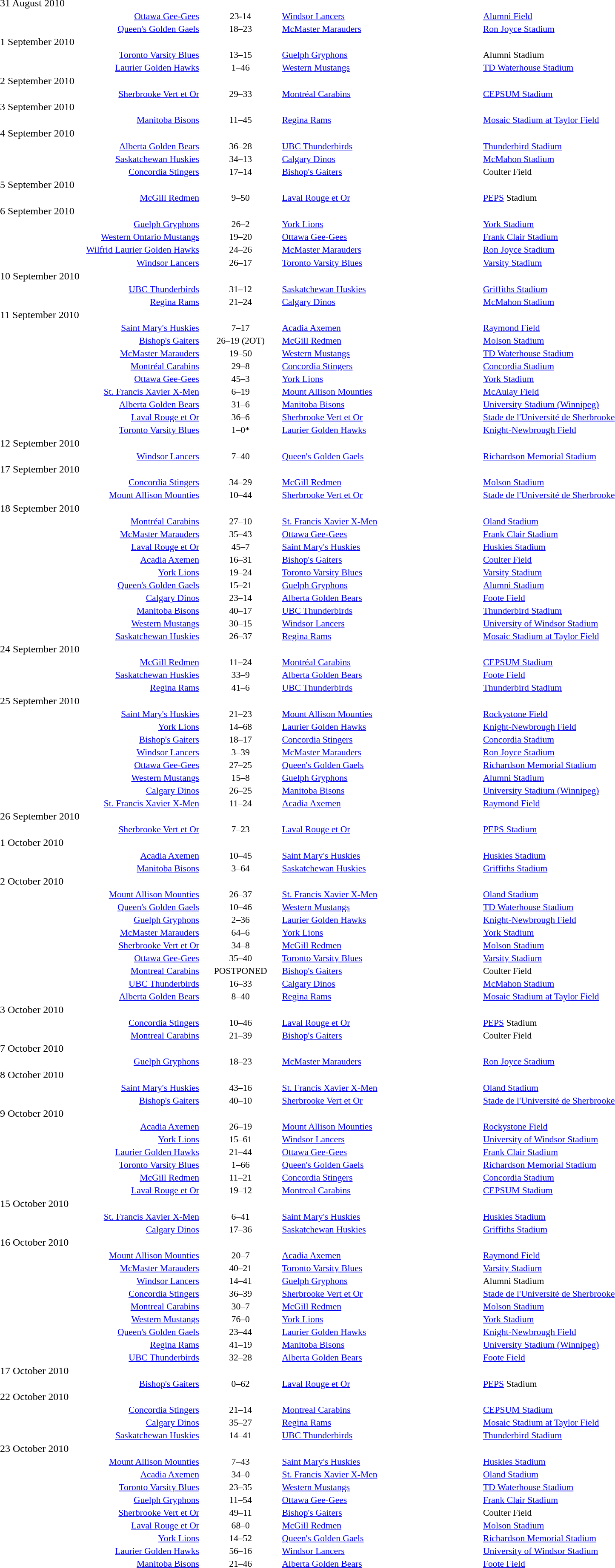<table style="width:100%;" cellspacing="1">
<tr>
<th width=25%></th>
<th width=10%></th>
<th width=25%></th>
</tr>
<tr>
<td>31 August 2010</td>
</tr>
<tr style=font-size:90%>
<td align=right><a href='#'>Ottawa Gee-Gees</a></td>
<td align=center>23-14</td>
<td><a href='#'>Windsor Lancers</a></td>
<td><a href='#'>Alumni Field</a></td>
<td></td>
<td></td>
</tr>
<tr style=font-size:90%>
<td align=right><a href='#'>Queen's Golden Gaels</a></td>
<td align=center>18–23</td>
<td><a href='#'>McMaster Marauders</a></td>
<td><a href='#'>Ron Joyce Stadium</a></td>
<td></td>
</tr>
<tr>
<td>1 September 2010</td>
</tr>
<tr style=font-size:90%>
<td align=right><a href='#'>Toronto Varsity Blues</a></td>
<td align=center>13–15</td>
<td><a href='#'>Guelph Gryphons</a></td>
<td>Alumni Stadium</td>
<td></td>
<td></td>
</tr>
<tr style=font-size:90%>
<td align=right><a href='#'>Laurier Golden Hawks</a></td>
<td align=center>1–46</td>
<td><a href='#'>Western Mustangs</a></td>
<td><a href='#'>TD Waterhouse Stadium</a></td>
<td></td>
</tr>
<tr>
<td>2 September 2010</td>
</tr>
<tr style=font-size:90%>
<td align=right><a href='#'>Sherbrooke Vert et Or</a></td>
<td align=center>29–33</td>
<td><a href='#'>Montréal Carabins</a></td>
<td><a href='#'>CEPSUM Stadium</a></td>
<td></td>
</tr>
<tr>
<td>3 September 2010</td>
</tr>
<tr style=font-size:90%>
<td align=right><a href='#'>Manitoba Bisons</a></td>
<td align=center>11–45</td>
<td><a href='#'>Regina Rams</a></td>
<td><a href='#'>Mosaic Stadium at Taylor Field</a></td>
<td></td>
</tr>
<tr>
<td>4 September 2010</td>
</tr>
<tr style=font-size:90%>
<td align=right><a href='#'>Alberta Golden Bears</a></td>
<td align=center>36–28</td>
<td><a href='#'>UBC Thunderbirds</a></td>
<td><a href='#'>Thunderbird Stadium</a></td>
<td></td>
<td></td>
</tr>
<tr style=font-size:90%>
<td align=right><a href='#'>Saskatchewan Huskies</a></td>
<td align=center>34–13</td>
<td><a href='#'>Calgary Dinos</a></td>
<td><a href='#'>McMahon Stadium</a></td>
<td></td>
<td></td>
</tr>
<tr style=font-size:90%>
<td align=right><a href='#'>Concordia Stingers</a></td>
<td align=center>17–14</td>
<td><a href='#'>Bishop's Gaiters</a></td>
<td>Coulter Field</td>
<td></td>
</tr>
<tr>
<td>5 September 2010</td>
</tr>
<tr style=font-size:90%>
<td align=right><a href='#'>McGill Redmen</a></td>
<td align=center>9–50</td>
<td><a href='#'>Laval Rouge et Or</a></td>
<td><a href='#'>PEPS</a> Stadium</td>
<td></td>
</tr>
<tr>
<td>6 September 2010</td>
</tr>
<tr style=font-size:90%>
<td align=right><a href='#'>Guelph Gryphons</a></td>
<td align=center>26–2</td>
<td><a href='#'>York Lions</a></td>
<td><a href='#'>York Stadium</a></td>
<td></td>
<td></td>
</tr>
<tr style=font-size:90%>
<td align=right><a href='#'>Western Ontario Mustangs</a></td>
<td align=center>19–20</td>
<td><a href='#'>Ottawa Gee-Gees</a></td>
<td><a href='#'>Frank Clair Stadium</a></td>
<td></td>
<td></td>
</tr>
<tr style=font-size:90%>
<td align=right><a href='#'>Wilfrid Laurier Golden Hawks</a></td>
<td align=center>24–26</td>
<td><a href='#'>McMaster Marauders</a></td>
<td><a href='#'>Ron Joyce Stadium</a></td>
<td></td>
</tr>
<tr>
</tr>
<tr style=font-size:90%>
<td align=right><a href='#'>Windsor Lancers</a></td>
<td align=center>26–17</td>
<td><a href='#'>Toronto Varsity Blues</a></td>
<td><a href='#'>Varsity Stadium</a></td>
<td></td>
</tr>
<tr>
<td>10 September 2010</td>
</tr>
<tr style=font-size:90%>
<td align=right><a href='#'>UBC Thunderbirds</a></td>
<td align=center>31–12</td>
<td><a href='#'>Saskatchewan Huskies</a></td>
<td><a href='#'>Griffiths Stadium</a></td>
<td></td>
<td></td>
</tr>
<tr style=font-size:90%>
<td align=right><a href='#'>Regina Rams</a></td>
<td align=center>21–24</td>
<td><a href='#'>Calgary Dinos</a></td>
<td><a href='#'>McMahon Stadium</a></td>
<td></td>
</tr>
<tr>
<td>11 September 2010</td>
</tr>
<tr style=font-size:90%>
<td align=right><a href='#'>Saint Mary's Huskies</a></td>
<td align=center>7–17</td>
<td><a href='#'>Acadia Axemen</a></td>
<td><a href='#'>Raymond Field</a></td>
<td></td>
<td></td>
</tr>
<tr style=font-size:90%>
<td align=right><a href='#'>Bishop's Gaiters</a></td>
<td align=center>26–19 (2OT)</td>
<td><a href='#'>McGill Redmen</a></td>
<td><a href='#'>Molson Stadium</a></td>
<td></td>
<td></td>
</tr>
<tr style=font-size:90%>
<td align=right><a href='#'>McMaster Marauders</a></td>
<td align=center>19–50</td>
<td><a href='#'>Western Mustangs</a></td>
<td><a href='#'>TD Waterhouse Stadium</a></td>
<td></td>
<td></td>
</tr>
<tr style=font-size:90%>
<td align=right><a href='#'>Montréal Carabins</a></td>
<td align=center>29–8</td>
<td><a href='#'>Concordia Stingers</a></td>
<td><a href='#'>Concordia Stadium</a></td>
<td></td>
<td></td>
</tr>
<tr style=font-size:90%>
<td align=right><a href='#'>Ottawa Gee-Gees</a></td>
<td align=center>45–3</td>
<td><a href='#'>York Lions</a></td>
<td><a href='#'>York Stadium</a></td>
<td></td>
<td></td>
</tr>
<tr style=font-size:90%>
<td align=right><a href='#'>St. Francis Xavier X-Men</a></td>
<td align=center>6–19</td>
<td><a href='#'>Mount Allison Mounties</a></td>
<td><a href='#'>McAulay Field</a></td>
<td></td>
<td></td>
</tr>
<tr style=font-size:90%>
<td align=right><a href='#'>Alberta Golden Bears</a></td>
<td align=center>31–6</td>
<td><a href='#'>Manitoba Bisons</a></td>
<td><a href='#'>University Stadium (Winnipeg)</a></td>
<td></td>
<td></td>
</tr>
<tr style=font-size:90%>
<td align=right><a href='#'>Laval Rouge et Or</a></td>
<td align=center>36–6</td>
<td><a href='#'>Sherbrooke Vert et Or</a></td>
<td><a href='#'>Stade de l'Université de Sherbrooke</a></td>
<td></td>
<td></td>
</tr>
<tr style=font-size:90%>
<td align=right><a href='#'>Toronto Varsity Blues</a></td>
<td align=center>1–0*</td>
<td><a href='#'>Laurier Golden Hawks</a></td>
<td><a href='#'>Knight-Newbrough Field</a></td>
<td></td>
</tr>
<tr>
<td>12 September 2010</td>
</tr>
<tr style=font-size:90%>
<td align=right><a href='#'>Windsor Lancers</a></td>
<td align=center>7–40</td>
<td><a href='#'>Queen's Golden Gaels</a></td>
<td><a href='#'>Richardson Memorial Stadium</a></td>
<td></td>
</tr>
<tr>
<td>17 September 2010</td>
</tr>
<tr style=font-size:90%>
<td align=right><a href='#'>Concordia Stingers</a></td>
<td align=center>34–29</td>
<td><a href='#'>McGill Redmen</a></td>
<td><a href='#'>Molson Stadium</a></td>
<td></td>
<td></td>
</tr>
<tr style=font-size:90%>
<td align=right><a href='#'>Mount Allison Mounties</a></td>
<td align=center>10–44</td>
<td><a href='#'>Sherbrooke Vert et Or</a></td>
<td><a href='#'>Stade de l'Université de Sherbrooke</a></td>
<td></td>
<td></td>
</tr>
<tr>
<td>18 September 2010</td>
</tr>
<tr style=font-size:90%>
<td align=right><a href='#'>Montréal Carabins</a></td>
<td align=center>27–10</td>
<td><a href='#'>St. Francis Xavier X-Men</a></td>
<td><a href='#'>Oland Stadium</a></td>
<td></td>
</tr>
<tr style=font-size:90%>
<td align=right><a href='#'>McMaster Marauders</a></td>
<td align=center>35–43</td>
<td><a href='#'>Ottawa Gee-Gees</a></td>
<td><a href='#'>Frank Clair Stadium</a></td>
<td></td>
</tr>
<tr style=font-size:90%>
<td align=right><a href='#'>Laval Rouge et Or</a></td>
<td align=center>45–7</td>
<td><a href='#'>Saint Mary's Huskies</a></td>
<td><a href='#'>Huskies Stadium</a></td>
<td></td>
</tr>
<tr style=font-size:90%>
<td align=right><a href='#'>Acadia Axemen</a></td>
<td align=center>16–31</td>
<td><a href='#'>Bishop's Gaiters</a></td>
<td><a href='#'>Coulter Field</a></td>
<td></td>
</tr>
<tr style=font-size:90%>
<td align=right><a href='#'>York Lions</a></td>
<td align=center>19–24</td>
<td><a href='#'>Toronto Varsity Blues</a></td>
<td><a href='#'>Varsity Stadium</a></td>
<td></td>
</tr>
<tr style=font-size:90%>
<td align=right><a href='#'>Queen's Golden Gaels</a></td>
<td align=center>15–21</td>
<td><a href='#'>Guelph Gryphons</a></td>
<td><a href='#'>Alumni Stadium</a></td>
<td></td>
</tr>
<tr style=font-size:90%>
<td align=right><a href='#'>Calgary Dinos</a></td>
<td align=center>23–14</td>
<td><a href='#'>Alberta Golden Bears</a></td>
<td><a href='#'>Foote Field</a></td>
<td></td>
</tr>
<tr style=font-size:90%>
<td align=right><a href='#'>Manitoba Bisons</a></td>
<td align=center>40–17</td>
<td><a href='#'>UBC Thunderbirds</a></td>
<td><a href='#'>Thunderbird Stadium</a></td>
<td></td>
</tr>
<tr style=font-size:90%>
<td align=right><a href='#'>Western Mustangs</a></td>
<td align=center>30–15</td>
<td><a href='#'>Windsor Lancers</a></td>
<td><a href='#'>University of Windsor Stadium</a></td>
<td></td>
</tr>
<tr style=font-size:90%>
<td align=right><a href='#'>Saskatchewan Huskies</a></td>
<td align=center>26–37</td>
<td><a href='#'>Regina Rams</a></td>
<td><a href='#'>Mosaic Stadium at Taylor Field</a></td>
<td></td>
</tr>
<tr>
<td>24 September 2010</td>
</tr>
<tr style=font-size:90%>
<td align=right><a href='#'>McGill Redmen</a></td>
<td align=center>11–24</td>
<td><a href='#'>Montréal Carabins</a></td>
<td><a href='#'>CEPSUM Stadium</a></td>
<td></td>
</tr>
<tr style=font-size:90%>
<td align=right><a href='#'>Saskatchewan Huskies</a></td>
<td align=center>33–9</td>
<td><a href='#'>Alberta Golden Bears</a></td>
<td><a href='#'>Foote Field</a></td>
<td></td>
</tr>
<tr style=font-size:90%>
<td align=right><a href='#'>Regina Rams</a></td>
<td align=center>41–6</td>
<td><a href='#'>UBC Thunderbirds</a></td>
<td><a href='#'>Thunderbird Stadium</a></td>
</tr>
<tr>
<td>25 September 2010</td>
</tr>
<tr style=font-size:90%>
<td align=right><a href='#'>Saint Mary's Huskies</a></td>
<td align=center>21–23</td>
<td><a href='#'>Mount Allison Mounties</a></td>
<td><a href='#'>Rockystone Field</a></td>
<td></td>
</tr>
<tr style=font-size:90%>
<td align=right><a href='#'>York Lions</a></td>
<td align=center>14–68</td>
<td><a href='#'>Laurier Golden Hawks</a></td>
<td><a href='#'>Knight-Newbrough Field</a></td>
<td></td>
</tr>
<tr style=font-size:90%>
<td align=right><a href='#'>Bishop's Gaiters</a></td>
<td align=center>18–17</td>
<td><a href='#'>Concordia Stingers</a></td>
<td><a href='#'>Concordia Stadium</a></td>
<td></td>
</tr>
<tr style=font-size:90%>
<td align=right><a href='#'>Windsor Lancers</a></td>
<td align=center>3–39</td>
<td><a href='#'>McMaster Marauders</a></td>
<td><a href='#'>Ron Joyce Stadium</a></td>
<td></td>
</tr>
<tr style=font-size:90%>
<td align=right><a href='#'>Ottawa Gee-Gees</a></td>
<td align=center>27–25</td>
<td><a href='#'>Queen's Golden Gaels</a></td>
<td><a href='#'>Richardson Memorial Stadium</a></td>
<td></td>
</tr>
<tr style=font-size:90%>
<td align=right><a href='#'>Western Mustangs</a></td>
<td align=center>15–8</td>
<td><a href='#'>Guelph Gryphons</a></td>
<td><a href='#'>Alumni Stadium</a></td>
<td></td>
</tr>
<tr style=font-size:90%>
<td align=right><a href='#'>Calgary Dinos</a></td>
<td align=center>26–25</td>
<td><a href='#'>Manitoba Bisons</a></td>
<td><a href='#'>University Stadium (Winnipeg)</a></td>
<td></td>
</tr>
<tr style=font-size:90%>
<td align=right><a href='#'>St. Francis Xavier X-Men</a></td>
<td align=center>11–24</td>
<td><a href='#'>Acadia Axemen</a></td>
<td><a href='#'>Raymond Field</a></td>
</tr>
<tr>
<td>26 September 2010</td>
</tr>
<tr style=font-size:90%>
<td align=right><a href='#'>Sherbrooke Vert et Or</a></td>
<td align=center>7–23</td>
<td><a href='#'>Laval Rouge et Or</a></td>
<td><a href='#'>PEPS Stadium</a></td>
</tr>
<tr>
<td>1 October 2010</td>
</tr>
<tr style=font-size:90%>
<td align=right><a href='#'>Acadia Axemen</a></td>
<td align=center>10–45</td>
<td><a href='#'>Saint Mary's Huskies</a></td>
<td><a href='#'>Huskies Stadium</a></td>
<td></td>
</tr>
<tr style=font-size:90%>
<td align=right><a href='#'>Manitoba Bisons</a></td>
<td align=center>3–64</td>
<td><a href='#'>Saskatchewan Huskies</a></td>
<td><a href='#'>Griffiths Stadium</a></td>
</tr>
<tr>
<td>2 October 2010</td>
</tr>
<tr style=font-size:90%>
<td align=right><a href='#'>Mount Allison Mounties</a></td>
<td align=center>26–37</td>
<td><a href='#'>St. Francis Xavier X-Men</a></td>
<td><a href='#'>Oland Stadium</a></td>
<td></td>
</tr>
<tr style=font-size:90%>
<td align=right><a href='#'>Queen's Golden Gaels</a></td>
<td align=center>10–46</td>
<td><a href='#'>Western Mustangs</a></td>
<td><a href='#'>TD Waterhouse Stadium</a></td>
<td></td>
</tr>
<tr style=font-size:90%>
<td align=right><a href='#'>Guelph Gryphons</a></td>
<td align=center>2–36</td>
<td><a href='#'>Laurier Golden Hawks</a></td>
<td><a href='#'>Knight-Newbrough Field</a></td>
<td></td>
</tr>
<tr style=font-size:90%>
<td align=right><a href='#'>McMaster Marauders</a></td>
<td align=center>64–6</td>
<td><a href='#'>York Lions</a></td>
<td><a href='#'>York Stadium</a></td>
<td></td>
</tr>
<tr style=font-size:90%>
<td align=right><a href='#'>Sherbrooke Vert et Or</a></td>
<td align=center>34–8</td>
<td><a href='#'>McGill Redmen</a></td>
<td><a href='#'>Molson Stadium</a></td>
<td></td>
</tr>
<tr style=font-size:90%>
<td align=right><a href='#'>Ottawa Gee-Gees</a></td>
<td align=center>35–40</td>
<td><a href='#'>Toronto Varsity Blues</a></td>
<td><a href='#'>Varsity Stadium</a></td>
<td></td>
</tr>
<tr style=font-size:90%>
<td align=right><a href='#'>Montreal Carabins</a></td>
<td align=center>POSTPONED</td>
<td><a href='#'>Bishop's Gaiters</a></td>
<td>Coulter Field</td>
<td></td>
</tr>
<tr style=font-size:90%>
<td align=right><a href='#'>UBC Thunderbirds</a></td>
<td align=center>16–33</td>
<td><a href='#'>Calgary Dinos</a></td>
<td><a href='#'>McMahon Stadium</a></td>
<td></td>
</tr>
<tr style=font-size:90%>
<td align=right><a href='#'>Alberta Golden Bears</a></td>
<td align=center>8–40</td>
<td><a href='#'>Regina Rams</a></td>
<td><a href='#'>Mosaic Stadium at Taylor Field</a></td>
</tr>
<tr>
<td>3 October 2010</td>
</tr>
<tr style=font-size:90%>
<td align=right><a href='#'>Concordia Stingers</a></td>
<td align=center>10–46</td>
<td><a href='#'>Laval Rouge et Or</a></td>
<td><a href='#'>PEPS</a> Stadium</td>
<td></td>
</tr>
<tr style=font-size:90%>
<td align=right><a href='#'>Montreal Carabins</a></td>
<td align=center>21–39</td>
<td><a href='#'>Bishop's Gaiters</a></td>
<td>Coulter Field</td>
</tr>
<tr>
<td>7 October 2010</td>
</tr>
<tr style=font-size:90%>
<td align=right><a href='#'>Guelph Gryphons</a></td>
<td align=center>18–23</td>
<td><a href='#'>McMaster Marauders</a></td>
<td><a href='#'>Ron Joyce Stadium</a></td>
<td></td>
</tr>
<tr>
<td>8 October 2010</td>
</tr>
<tr style=font-size:90%>
<td align=right><a href='#'>Saint Mary's Huskies</a></td>
<td align=center>43–16</td>
<td><a href='#'>St. Francis Xavier X-Men</a></td>
<td><a href='#'>Oland Stadium</a></td>
<td></td>
<td></td>
<td></td>
</tr>
<tr style=font-size:90%>
<td align=right><a href='#'>Bishop's Gaiters</a></td>
<td align=center>40–10</td>
<td><a href='#'>Sherbrooke Vert et Or</a></td>
<td><a href='#'>Stade de l'Université de Sherbrooke</a></td>
<td></td>
<td></td>
</tr>
<tr>
<td>9 October 2010</td>
</tr>
<tr style=font-size:90%>
<td align=right><a href='#'>Acadia Axemen</a></td>
<td align=center>26–19</td>
<td><a href='#'>Mount Allison Mounties</a></td>
<td><a href='#'>Rockystone Field</a></td>
<td></td>
</tr>
<tr style=font-size:90%>
<td align=right><a href='#'>York Lions</a></td>
<td align=center>15–61</td>
<td><a href='#'>Windsor Lancers</a></td>
<td><a href='#'>University of Windsor Stadium</a></td>
<td></td>
</tr>
<tr style=font-size:90%>
<td align=right><a href='#'>Laurier Golden Hawks</a></td>
<td align=center>21–44</td>
<td><a href='#'>Ottawa Gee-Gees</a></td>
<td><a href='#'>Frank Clair Stadium</a></td>
<td></td>
</tr>
<tr style=font-size:90%>
<td align=right><a href='#'>Toronto Varsity Blues</a></td>
<td align=center>1–66</td>
<td><a href='#'>Queen's Golden Gaels</a></td>
<td><a href='#'>Richardson Memorial Stadium</a></td>
<td></td>
</tr>
<tr style=font-size:90%>
<td align=right><a href='#'>McGill Redmen</a></td>
<td align=center>11–21</td>
<td><a href='#'>Concordia Stingers</a></td>
<td><a href='#'>Concordia Stadium</a></td>
<td></td>
</tr>
<tr style=font-size:90%>
<td align=right><a href='#'>Laval Rouge et Or</a></td>
<td align=center>19–12</td>
<td><a href='#'>Montreal Carabins</a></td>
<td><a href='#'>CEPSUM Stadium</a></td>
</tr>
<tr>
<td>15 October 2010</td>
</tr>
<tr style=font-size:90%>
<td align=right><a href='#'>St. Francis Xavier X-Men</a></td>
<td align=center>6–41</td>
<td><a href='#'>Saint Mary's Huskies</a></td>
<td><a href='#'>Huskies Stadium</a></td>
<td></td>
</tr>
<tr style=font-size:90%>
<td align=right><a href='#'>Calgary Dinos</a></td>
<td align=center>17–36</td>
<td><a href='#'>Saskatchewan Huskies</a></td>
<td><a href='#'>Griffiths Stadium</a></td>
</tr>
<tr>
<td>16 October 2010</td>
</tr>
<tr style=font-size:90%>
<td align=right><a href='#'>Mount Allison Mounties</a></td>
<td align=center>20–7</td>
<td><a href='#'>Acadia Axemen</a></td>
<td><a href='#'>Raymond Field</a></td>
<td></td>
</tr>
<tr style=font-size:90%>
<td align=right><a href='#'>McMaster Marauders</a></td>
<td align=center>40–21</td>
<td><a href='#'>Toronto Varsity Blues</a></td>
<td><a href='#'>Varsity Stadium</a></td>
<td></td>
</tr>
<tr style=font-size:90%>
<td align=right><a href='#'>Windsor Lancers</a></td>
<td align=center>14–41</td>
<td><a href='#'>Guelph Gryphons</a></td>
<td>Alumni Stadium</td>
<td></td>
</tr>
<tr style=font-size:90%>
<td align=right><a href='#'>Concordia Stingers</a></td>
<td align=center>36–39</td>
<td><a href='#'>Sherbrooke Vert et Or</a></td>
<td><a href='#'>Stade de l'Université de Sherbrooke</a></td>
<td></td>
</tr>
<tr style=font-size:90%>
<td align=right><a href='#'>Montreal Carabins</a></td>
<td align=center>30–7</td>
<td><a href='#'>McGill Redmen</a></td>
<td><a href='#'>Molson Stadium</a></td>
<td></td>
</tr>
<tr style=font-size:90%>
<td align=right><a href='#'>Western Mustangs</a></td>
<td align=center>76–0</td>
<td><a href='#'>York Lions</a></td>
<td><a href='#'>York Stadium</a></td>
<td></td>
</tr>
<tr style=font-size:90%>
<td align=right><a href='#'>Queen's Golden Gaels</a></td>
<td align=center>23–44</td>
<td><a href='#'>Laurier Golden Hawks</a></td>
<td><a href='#'>Knight-Newbrough Field</a></td>
<td></td>
</tr>
<tr style=font-size:90%>
<td align=right><a href='#'>Regina Rams</a></td>
<td align=center>41–19</td>
<td><a href='#'>Manitoba Bisons</a></td>
<td><a href='#'>University Stadium (Winnipeg)</a></td>
<td></td>
</tr>
<tr style=font-size:90%>
<td align=right><a href='#'>UBC Thunderbirds</a></td>
<td align=center>32–28</td>
<td><a href='#'>Alberta Golden Bears</a></td>
<td><a href='#'>Foote Field</a></td>
</tr>
<tr>
<td>17 October 2010</td>
</tr>
<tr style=font-size:90%>
<td align=right><a href='#'>Bishop's Gaiters</a></td>
<td align=center>0–62</td>
<td><a href='#'>Laval Rouge et Or</a></td>
<td><a href='#'>PEPS</a> Stadium</td>
</tr>
<tr>
<td>22 October 2010</td>
</tr>
<tr style=font-size:90%>
<td align=right><a href='#'>Concordia Stingers</a></td>
<td align=center>21–14</td>
<td><a href='#'>Montreal Carabins</a></td>
<td><a href='#'>CEPSUM Stadium</a></td>
<td></td>
</tr>
<tr style=font-size:90%>
<td align=right><a href='#'>Calgary Dinos</a></td>
<td align=center>35–27</td>
<td><a href='#'>Regina Rams</a></td>
<td><a href='#'>Mosaic Stadium at Taylor Field</a></td>
<td></td>
</tr>
<tr style=font-size:90%>
<td align=right><a href='#'>Saskatchewan Huskies</a></td>
<td align=center>14–41</td>
<td><a href='#'>UBC Thunderbirds</a></td>
<td><a href='#'>Thunderbird Stadium</a></td>
</tr>
<tr>
<td>23 October 2010</td>
</tr>
<tr style=font-size:90%>
<td align=right><a href='#'>Mount Allison Mounties</a></td>
<td align=center>7–43</td>
<td><a href='#'>Saint Mary's Huskies</a></td>
<td><a href='#'>Huskies Stadium</a></td>
<td></td>
</tr>
<tr style=font-size:90%>
<td align=right><a href='#'>Acadia Axemen</a></td>
<td align=center>34–0</td>
<td><a href='#'>St. Francis Xavier X-Men</a></td>
<td><a href='#'>Oland Stadium</a></td>
<td></td>
</tr>
<tr style=font-size:90%>
<td align=right><a href='#'>Toronto Varsity Blues</a></td>
<td align=center>23–35</td>
<td><a href='#'>Western Mustangs</a></td>
<td><a href='#'>TD Waterhouse Stadium</a></td>
<td></td>
</tr>
<tr style=font-size:90%>
<td align=right><a href='#'>Guelph Gryphons</a></td>
<td align=center>11–54</td>
<td><a href='#'>Ottawa Gee-Gees</a></td>
<td><a href='#'>Frank Clair Stadium</a></td>
<td></td>
</tr>
<tr style=font-size:90%>
<td align=right><a href='#'>Sherbrooke Vert et Or</a></td>
<td align=center>49–11</td>
<td><a href='#'>Bishop's Gaiters</a></td>
<td>Coulter Field</td>
<td></td>
</tr>
<tr style=font-size:90%>
<td align=right><a href='#'>Laval Rouge et Or</a></td>
<td align=center>68–0</td>
<td><a href='#'>McGill Redmen</a></td>
<td><a href='#'>Molson Stadium</a></td>
<td></td>
</tr>
<tr style=font-size:90%>
<td align=right><a href='#'>York Lions</a></td>
<td align=center>14–52</td>
<td><a href='#'>Queen's Golden Gaels</a></td>
<td><a href='#'>Richardson Memorial Stadium</a></td>
<td></td>
</tr>
<tr style=font-size:90%>
<td align=right><a href='#'>Laurier Golden Hawks</a></td>
<td align=center>56–16</td>
<td><a href='#'>Windsor Lancers</a></td>
<td><a href='#'>University of Windsor Stadium</a></td>
<td></td>
</tr>
<tr style=font-size:90%>
<td align=right><a href='#'>Manitoba Bisons</a></td>
<td align=center>21–46</td>
<td><a href='#'>Alberta Golden Bears</a></td>
<td><a href='#'>Foote Field</a></td>
<td></td>
</tr>
</table>
